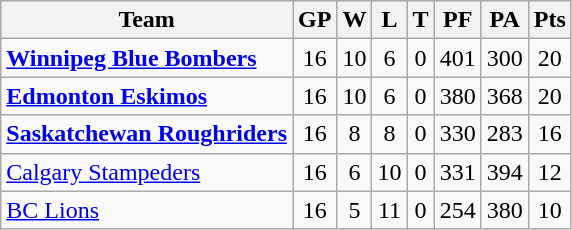<table class="wikitable" style="float:left; margin-right:1em">
<tr>
<th>Team</th>
<th>GP</th>
<th>W</th>
<th>L</th>
<th>T</th>
<th>PF</th>
<th>PA</th>
<th>Pts</th>
</tr>
<tr align="center">
<td align="left"><strong><a href='#'>Winnipeg Blue Bombers</a></strong></td>
<td>16</td>
<td>10</td>
<td>6</td>
<td>0</td>
<td>401</td>
<td>300</td>
<td>20</td>
</tr>
<tr align="center">
<td align="left"><strong><a href='#'>Edmonton Eskimos</a></strong></td>
<td>16</td>
<td>10</td>
<td>6</td>
<td>0</td>
<td>380</td>
<td>368</td>
<td>20</td>
</tr>
<tr align="center">
<td align="left"><strong><a href='#'>Saskatchewan Roughriders</a></strong></td>
<td>16</td>
<td>8</td>
<td>8</td>
<td>0</td>
<td>330</td>
<td>283</td>
<td>16</td>
</tr>
<tr align="center">
<td align="left"><a href='#'>Calgary Stampeders</a></td>
<td>16</td>
<td>6</td>
<td>10</td>
<td>0</td>
<td>331</td>
<td>394</td>
<td>12</td>
</tr>
<tr align="center">
<td align="left"><a href='#'>BC Lions</a></td>
<td>16</td>
<td>5</td>
<td>11</td>
<td>0</td>
<td>254</td>
<td>380</td>
<td>10</td>
</tr>
</table>
